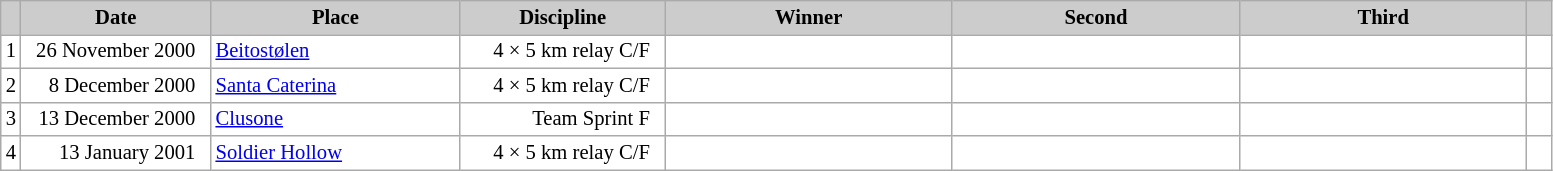<table class="wikitable plainrowheaders" style="background:#fff; font-size:86%; line-height:16px; border:grey solid 1px; border-collapse:collapse;">
<tr style="background:#ccc; text-align:center;">
<th scope="col" style="background:#ccc; width=20 px;"></th>
<th scope="col" style="background:#ccc; width:120px;">Date</th>
<th scope="col" style="background:#ccc; width:160px;">Place</th>
<th scope="col" style="background:#ccc; width:130px;">Discipline</th>
<th scope="col" style="background:#ccc; width:185px;">Winner</th>
<th scope="col" style="background:#ccc; width:185px;">Second</th>
<th scope="col" style="background:#ccc; width:185px;">Third</th>
<th scope="col" style="background:#ccc; width:10px;"></th>
</tr>
<tr>
<td align=center>1</td>
<td align=right>26 November 2000  </td>
<td> <a href='#'>Beitostølen</a></td>
<td align=right>4 × 5 km relay C/F  </td>
<td></td>
<td></td>
<td></td>
<td></td>
</tr>
<tr>
<td align=center>2</td>
<td align=right>8 December 2000  </td>
<td> <a href='#'>Santa Caterina</a></td>
<td align=right>4 × 5 km relay C/F  </td>
<td></td>
<td></td>
<td></td>
<td></td>
</tr>
<tr>
<td align=center>3</td>
<td align=right>13 December 2000  </td>
<td> <a href='#'>Clusone</a></td>
<td align=right>Team Sprint F  </td>
<td></td>
<td></td>
<td></td>
<td></td>
</tr>
<tr>
<td align=center>4</td>
<td align=right>13 January 2001  </td>
<td> <a href='#'>Soldier Hollow</a></td>
<td align=right>4 × 5 km relay C/F  </td>
<td></td>
<td></td>
<td></td>
<td></td>
</tr>
</table>
